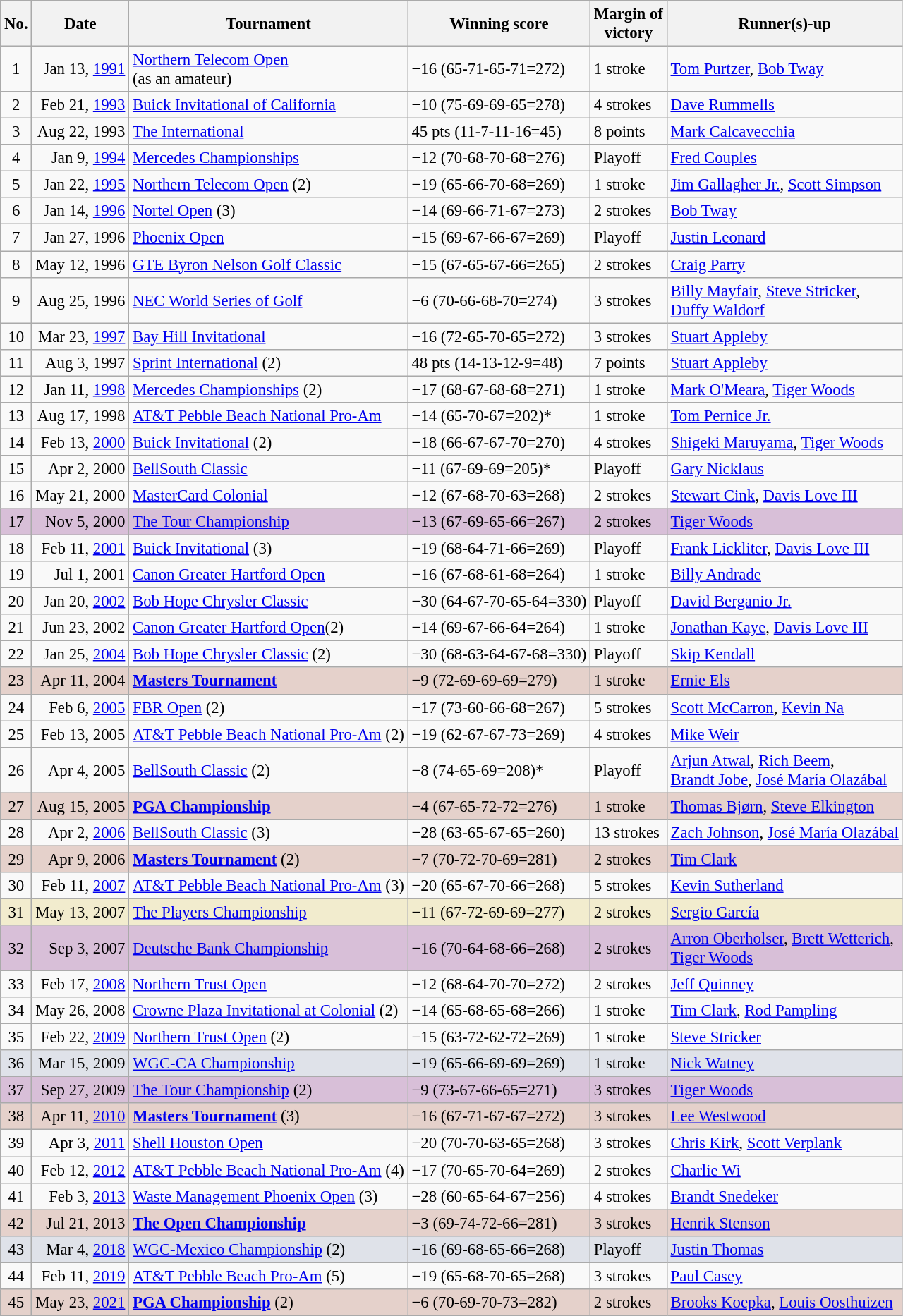<table class="wikitable" style="font-size:95%;">
<tr>
<th>No.</th>
<th>Date</th>
<th>Tournament</th>
<th>Winning score</th>
<th>Margin of<br>victory</th>
<th>Runner(s)-up</th>
</tr>
<tr>
<td align=center>1</td>
<td align=right>Jan 13, <a href='#'>1991</a></td>
<td><a href='#'>Northern Telecom Open</a><br>(as an amateur)</td>
<td>−16 (65-71-65-71=272)</td>
<td>1 stroke</td>
<td> <a href='#'>Tom Purtzer</a>,  <a href='#'>Bob Tway</a></td>
</tr>
<tr>
<td align=center>2</td>
<td align=right>Feb 21, <a href='#'>1993</a></td>
<td><a href='#'>Buick Invitational of California</a></td>
<td>−10 (75-69-69-65=278)</td>
<td>4 strokes</td>
<td> <a href='#'>Dave Rummells</a></td>
</tr>
<tr>
<td align=center>3</td>
<td align=right>Aug 22, 1993</td>
<td><a href='#'>The International</a></td>
<td>45 pts (11-7-11-16=45)</td>
<td>8 points</td>
<td> <a href='#'>Mark Calcavecchia</a></td>
</tr>
<tr>
<td align=center>4</td>
<td align=right>Jan 9, <a href='#'>1994</a></td>
<td><a href='#'>Mercedes Championships</a></td>
<td>−12 (70-68-70-68=276)</td>
<td>Playoff</td>
<td> <a href='#'>Fred Couples</a></td>
</tr>
<tr>
<td align=center>5</td>
<td align=right>Jan 22, <a href='#'>1995</a></td>
<td><a href='#'>Northern Telecom Open</a> (2)</td>
<td>−19 (65-66-70-68=269)</td>
<td>1 stroke</td>
<td> <a href='#'>Jim Gallagher Jr.</a>,  <a href='#'>Scott Simpson</a></td>
</tr>
<tr>
<td align=center>6</td>
<td align=right>Jan 14, <a href='#'>1996</a></td>
<td><a href='#'>Nortel Open</a> (3)</td>
<td>−14 (69-66-71-67=273)</td>
<td>2 strokes</td>
<td> <a href='#'>Bob Tway</a></td>
</tr>
<tr>
<td align=center>7</td>
<td align=right>Jan 27, 1996</td>
<td><a href='#'>Phoenix Open</a></td>
<td>−15 (69-67-66-67=269)</td>
<td>Playoff</td>
<td> <a href='#'>Justin Leonard</a></td>
</tr>
<tr>
<td align=center>8</td>
<td align=right>May 12, 1996</td>
<td><a href='#'>GTE Byron Nelson Golf Classic</a></td>
<td>−15 (67-65-67-66=265)</td>
<td>2 strokes</td>
<td> <a href='#'>Craig Parry</a></td>
</tr>
<tr>
<td align=center>9</td>
<td align=right>Aug 25, 1996</td>
<td><a href='#'>NEC World Series of Golf</a></td>
<td>−6 (70-66-68-70=274)</td>
<td>3 strokes</td>
<td> <a href='#'>Billy Mayfair</a>,  <a href='#'>Steve Stricker</a>,<br> <a href='#'>Duffy Waldorf</a></td>
</tr>
<tr>
<td align=center>10</td>
<td align=right>Mar 23, <a href='#'>1997</a></td>
<td><a href='#'>Bay Hill Invitational</a></td>
<td>−16 (72-65-70-65=272)</td>
<td>3 strokes</td>
<td> <a href='#'>Stuart Appleby</a></td>
</tr>
<tr>
<td align=center>11</td>
<td align=right>Aug 3, 1997</td>
<td><a href='#'>Sprint International</a> (2)</td>
<td>48 pts (14-13-12-9=48)</td>
<td>7 points</td>
<td> <a href='#'>Stuart Appleby</a></td>
</tr>
<tr>
<td align=center>12</td>
<td align=right>Jan 11, <a href='#'>1998</a></td>
<td><a href='#'>Mercedes Championships</a> (2)</td>
<td>−17 (68-67-68-68=271)</td>
<td>1 stroke</td>
<td> <a href='#'>Mark O'Meara</a>,  <a href='#'>Tiger Woods</a></td>
</tr>
<tr>
<td align=center>13</td>
<td align=right>Aug 17, 1998</td>
<td><a href='#'>AT&T Pebble Beach National Pro-Am</a></td>
<td>−14 (65-70-67=202)*</td>
<td>1 stroke</td>
<td> <a href='#'>Tom Pernice Jr.</a></td>
</tr>
<tr>
<td align=center>14</td>
<td align=right>Feb 13, <a href='#'>2000</a></td>
<td><a href='#'>Buick Invitational</a> (2)</td>
<td>−18 (66-67-67-70=270)</td>
<td>4 strokes</td>
<td> <a href='#'>Shigeki Maruyama</a>,  <a href='#'>Tiger Woods</a></td>
</tr>
<tr>
<td align=center>15</td>
<td align=right>Apr 2, 2000</td>
<td><a href='#'>BellSouth Classic</a></td>
<td>−11 (67-69-69=205)*</td>
<td>Playoff</td>
<td> <a href='#'>Gary Nicklaus</a></td>
</tr>
<tr>
<td align=center>16</td>
<td align=right>May 21, 2000</td>
<td><a href='#'>MasterCard Colonial</a></td>
<td>−12 (67-68-70-63=268)</td>
<td>2 strokes</td>
<td> <a href='#'>Stewart Cink</a>,  <a href='#'>Davis Love III</a></td>
</tr>
<tr style="background:thistle;">
<td align=center>17</td>
<td align=right>Nov 5, 2000</td>
<td><a href='#'>The Tour Championship</a></td>
<td>−13 (67-69-65-66=267)</td>
<td>2 strokes</td>
<td> <a href='#'>Tiger Woods</a></td>
</tr>
<tr>
<td align=center>18</td>
<td align=right>Feb 11, <a href='#'>2001</a></td>
<td><a href='#'>Buick Invitational</a> (3)</td>
<td>−19 (68-64-71-66=269)</td>
<td>Playoff</td>
<td> <a href='#'>Frank Lickliter</a>,  <a href='#'>Davis Love III</a></td>
</tr>
<tr>
<td align=center>19</td>
<td align=right>Jul 1, 2001</td>
<td><a href='#'>Canon Greater Hartford Open</a></td>
<td>−16 (67-68-61-68=264)</td>
<td>1 stroke</td>
<td> <a href='#'>Billy Andrade</a></td>
</tr>
<tr>
<td align=center>20</td>
<td align=right>Jan 20, <a href='#'>2002</a></td>
<td><a href='#'>Bob Hope Chrysler Classic</a></td>
<td>−30 (64-67-70-65-64=330)</td>
<td>Playoff</td>
<td> <a href='#'>David Berganio Jr.</a></td>
</tr>
<tr>
<td align=center>21</td>
<td align=right>Jun 23, 2002</td>
<td><a href='#'>Canon Greater Hartford Open</a>(2)</td>
<td>−14 (69-67-66-64=264)</td>
<td>1 stroke</td>
<td> <a href='#'>Jonathan Kaye</a>,  <a href='#'>Davis Love III</a></td>
</tr>
<tr>
<td align=center>22</td>
<td align=right>Jan 25, <a href='#'>2004</a></td>
<td><a href='#'>Bob Hope Chrysler Classic</a> (2)</td>
<td>−30 (68-63-64-67-68=330)</td>
<td>Playoff</td>
<td> <a href='#'>Skip Kendall</a></td>
</tr>
<tr style="background:#e5d1cb;">
<td align=center>23</td>
<td align=right>Apr 11, 2004</td>
<td><strong><a href='#'>Masters Tournament</a></strong></td>
<td>−9 (72-69-69-69=279)</td>
<td>1 stroke</td>
<td> <a href='#'>Ernie Els</a></td>
</tr>
<tr>
<td align=center>24</td>
<td align=right>Feb 6, <a href='#'>2005</a></td>
<td><a href='#'>FBR Open</a> (2)</td>
<td>−17 (73-60-66-68=267)</td>
<td>5 strokes</td>
<td> <a href='#'>Scott McCarron</a>,  <a href='#'>Kevin Na</a></td>
</tr>
<tr>
<td align=center>25</td>
<td align=right>Feb 13, 2005</td>
<td><a href='#'>AT&T Pebble Beach National Pro-Am</a> (2)</td>
<td>−19 (62-67-67-73=269)</td>
<td>4 strokes</td>
<td> <a href='#'>Mike Weir</a></td>
</tr>
<tr>
<td align=center>26</td>
<td align=right>Apr 4, 2005</td>
<td><a href='#'>BellSouth Classic</a> (2)</td>
<td>−8 (74-65-69=208)*</td>
<td>Playoff</td>
<td> <a href='#'>Arjun Atwal</a>,  <a href='#'>Rich Beem</a>,<br> <a href='#'>Brandt Jobe</a>,  <a href='#'>José María Olazábal</a></td>
</tr>
<tr style="background:#e5d1cb;">
<td align=center>27</td>
<td align=right>Aug 15, 2005</td>
<td><strong><a href='#'>PGA Championship</a></strong></td>
<td>−4 (67-65-72-72=276)</td>
<td>1 stroke</td>
<td> <a href='#'>Thomas Bjørn</a>,  <a href='#'>Steve Elkington</a></td>
</tr>
<tr>
<td align=center>28</td>
<td align=right>Apr 2, <a href='#'>2006</a></td>
<td><a href='#'>BellSouth Classic</a> (3)</td>
<td>−28 (63-65-67-65=260)</td>
<td>13 strokes</td>
<td> <a href='#'>Zach Johnson</a>,  <a href='#'>José María Olazábal</a></td>
</tr>
<tr style="background:#e5d1cb;">
<td align=center>29</td>
<td align=right>Apr 9, 2006</td>
<td><strong><a href='#'>Masters Tournament</a></strong> (2)</td>
<td>−7 (70-72-70-69=281)</td>
<td>2 strokes</td>
<td> <a href='#'>Tim Clark</a></td>
</tr>
<tr>
<td align=center>30</td>
<td align=right>Feb 11, <a href='#'>2007</a></td>
<td><a href='#'>AT&T Pebble Beach National Pro-Am</a> (3)</td>
<td>−20 (65-67-70-66=268)</td>
<td>5 strokes</td>
<td> <a href='#'>Kevin Sutherland</a></td>
</tr>
<tr style="background:#f2ecce;">
<td align=center>31</td>
<td align=right>May 13, 2007</td>
<td><a href='#'>The Players Championship</a></td>
<td>−11 (67-72-69-69=277)</td>
<td>2 strokes</td>
<td> <a href='#'>Sergio García</a></td>
</tr>
<tr style="background:thistle;">
<td align=center>32</td>
<td align=right>Sep 3, 2007</td>
<td><a href='#'>Deutsche Bank Championship</a></td>
<td>−16 (70-64-68-66=268)</td>
<td>2 strokes</td>
<td> <a href='#'>Arron Oberholser</a>,  <a href='#'>Brett Wetterich</a>,<br> <a href='#'>Tiger Woods</a></td>
</tr>
<tr>
<td align=center>33</td>
<td align=right>Feb 17, <a href='#'>2008</a></td>
<td><a href='#'>Northern Trust Open</a></td>
<td>−12 (68-64-70-70=272)</td>
<td>2 strokes</td>
<td> <a href='#'>Jeff Quinney</a></td>
</tr>
<tr>
<td align=center>34</td>
<td align=right>May 26, 2008</td>
<td><a href='#'>Crowne Plaza Invitational at Colonial</a> (2)</td>
<td>−14 (65-68-65-68=266)</td>
<td>1 stroke</td>
<td> <a href='#'>Tim Clark</a>,  <a href='#'>Rod Pampling</a></td>
</tr>
<tr>
<td align=center>35</td>
<td align=right>Feb 22, <a href='#'>2009</a></td>
<td><a href='#'>Northern Trust Open</a> (2)</td>
<td>−15 (63-72-62-72=269)</td>
<td>1 stroke</td>
<td> <a href='#'>Steve Stricker</a></td>
</tr>
<tr style="background:#dfe2e9;">
<td align=center>36</td>
<td align=right>Mar 15, 2009</td>
<td><a href='#'>WGC-CA Championship</a></td>
<td>−19 (65-66-69-69=269)</td>
<td>1 stroke</td>
<td> <a href='#'>Nick Watney</a></td>
</tr>
<tr style="background:thistle;">
<td align=center>37</td>
<td align=right>Sep 27, 2009</td>
<td><a href='#'>The Tour Championship</a> (2)</td>
<td>−9 (73-67-66-65=271)</td>
<td>3 strokes</td>
<td> <a href='#'>Tiger Woods</a></td>
</tr>
<tr style="background:#e5d1cb;">
<td align=center>38</td>
<td align=right>Apr 11, <a href='#'>2010</a></td>
<td><strong><a href='#'>Masters Tournament</a></strong> (3)</td>
<td>−16 (67-71-67-67=272)</td>
<td>3 strokes</td>
<td> <a href='#'>Lee Westwood</a></td>
</tr>
<tr>
<td align=center>39</td>
<td align=right>Apr 3, <a href='#'>2011</a></td>
<td><a href='#'>Shell Houston Open</a></td>
<td>−20 (70-70-63-65=268)</td>
<td>3 strokes</td>
<td> <a href='#'>Chris Kirk</a>,  <a href='#'>Scott Verplank</a></td>
</tr>
<tr>
<td align=center>40</td>
<td align=right>Feb 12, <a href='#'>2012</a></td>
<td><a href='#'>AT&T Pebble Beach National Pro-Am</a> (4)</td>
<td>−17 (70-65-70-64=269)</td>
<td>2 strokes</td>
<td> <a href='#'>Charlie Wi</a></td>
</tr>
<tr>
<td align=center>41</td>
<td align=right>Feb 3, <a href='#'>2013</a></td>
<td><a href='#'>Waste Management Phoenix Open</a> (3)</td>
<td>−28 (60-65-64-67=256)</td>
<td>4 strokes</td>
<td> <a href='#'>Brandt Snedeker</a></td>
</tr>
<tr style="background:#e5d1cb;">
<td align=center>42</td>
<td align=right>Jul 21, 2013</td>
<td><strong><a href='#'>The Open Championship</a></strong></td>
<td>−3 (69-74-72-66=281)</td>
<td>3 strokes</td>
<td> <a href='#'>Henrik Stenson</a></td>
</tr>
<tr style="background:#dfe2e9;">
<td align=center>43</td>
<td align=right>Mar 4, <a href='#'>2018</a></td>
<td><a href='#'>WGC-Mexico Championship</a> (2)</td>
<td>−16 (69-68-65-66=268)</td>
<td>Playoff</td>
<td> <a href='#'>Justin Thomas</a></td>
</tr>
<tr>
<td align=center>44</td>
<td align=right>Feb 11, <a href='#'>2019</a></td>
<td><a href='#'>AT&T Pebble Beach Pro-Am</a> (5)</td>
<td>−19 (65-68-70-65=268)</td>
<td>3 strokes</td>
<td> <a href='#'>Paul Casey</a></td>
</tr>
<tr style="background:#e5d1cb;">
<td align=center>45</td>
<td align=right>May 23, <a href='#'>2021</a></td>
<td><strong><a href='#'>PGA Championship</a></strong> (2)</td>
<td>−6 (70-69-70-73=282)</td>
<td>2 strokes</td>
<td> <a href='#'>Brooks Koepka</a>,  <a href='#'>Louis Oosthuizen</a></td>
</tr>
</table>
